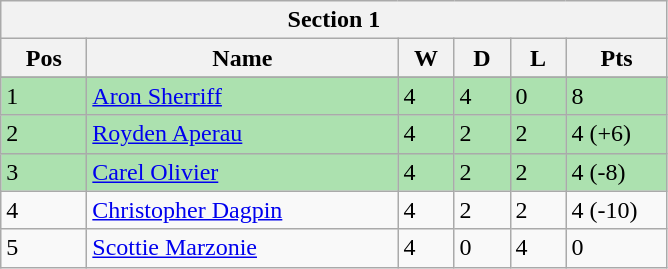<table class="wikitable">
<tr>
<th colspan="6">Section 1</th>
</tr>
<tr>
<th width=50>Pos</th>
<th width=200>Name</th>
<th width=30>W</th>
<th width=30>D</th>
<th width=30>L</th>
<th width=60>Pts</th>
</tr>
<tr>
</tr>
<tr style="background:#ACE1AF;">
<td>1</td>
<td> <a href='#'>Aron Sherriff</a></td>
<td>4</td>
<td>4</td>
<td>0</td>
<td>8</td>
</tr>
<tr style="background:#ACE1AF;">
<td>2</td>
<td> <a href='#'>Royden Aperau</a></td>
<td>4</td>
<td>2</td>
<td>2</td>
<td>4 (+6)</td>
</tr>
<tr style="background:#ACE1AF;">
<td>3</td>
<td> <a href='#'>Carel Olivier</a></td>
<td>4</td>
<td>2</td>
<td>2</td>
<td>4 (-8)</td>
</tr>
<tr>
<td>4</td>
<td> <a href='#'>Christopher Dagpin</a></td>
<td>4</td>
<td>2</td>
<td>2</td>
<td>4 (-10)</td>
</tr>
<tr>
<td>5</td>
<td> <a href='#'>Scottie Marzonie</a></td>
<td>4</td>
<td>0</td>
<td>4</td>
<td>0</td>
</tr>
</table>
